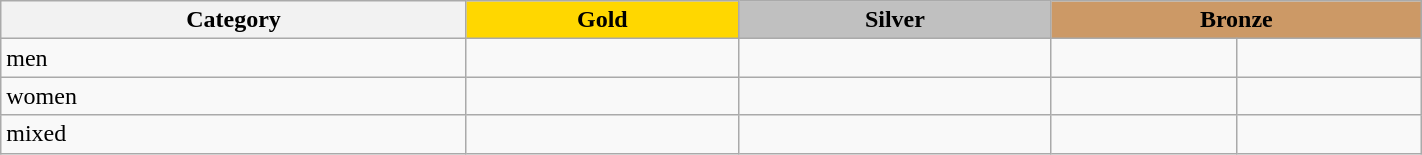<table class=wikitable  width=75%>
<tr>
<th>Category</th>
<th style="background: gold">Gold</th>
<th style="background: silver">Silver</th>
<th style="background: #cc9966" colspan=2>Bronze</th>
</tr>
<tr>
<td>men</td>
<td><br></td>
<td><br></td>
<td><br></td>
<td><br></td>
</tr>
<tr>
<td>women</td>
<td><br></td>
<td><br></td>
<td><br></td>
<td><br></td>
</tr>
<tr>
<td>mixed</td>
<td><br></td>
<td><br></td>
<td><br></td>
<td><br></td>
</tr>
</table>
